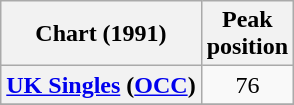<table class="wikitable sortable plainrowheaders" style="text-align:center">
<tr>
<th scope="col">Chart (1991)</th>
<th scope="col">Peak<br>position</th>
</tr>
<tr>
<th scope="row"><a href='#'>UK Singles</a> (<a href='#'>OCC</a>)</th>
<td>76</td>
</tr>
<tr>
</tr>
</table>
